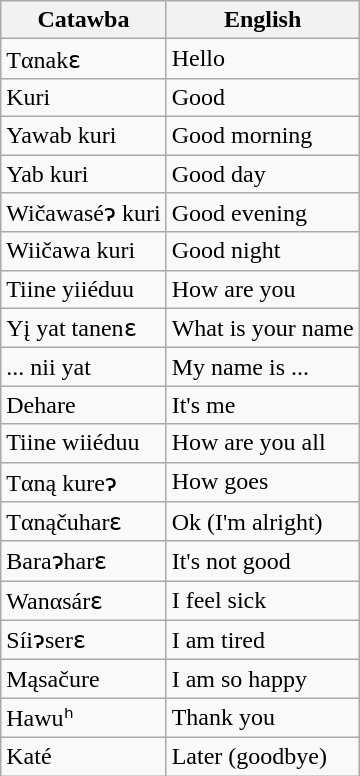<table class="wikitable">
<tr>
<th>Catawba</th>
<th>English</th>
</tr>
<tr>
<td>Tαnakɛ</td>
<td>Hello</td>
</tr>
<tr>
<td>Kuri</td>
<td>Good</td>
</tr>
<tr>
<td>Yawab kuri</td>
<td>Good morning</td>
</tr>
<tr>
<td>Yab kuri</td>
<td>Good day</td>
</tr>
<tr>
<td>Wičawaséɂ kuri</td>
<td>Good evening</td>
</tr>
<tr>
<td>Wiičawa kuri</td>
<td>Good night</td>
</tr>
<tr>
<td>Tiine yiiéduu</td>
<td>How are you</td>
</tr>
<tr>
<td>Yį yat tanenɛ</td>
<td>What is your name</td>
</tr>
<tr>
<td>... nii yat</td>
<td>My name is ...</td>
</tr>
<tr>
<td>Dehare</td>
<td>It's me</td>
</tr>
<tr>
<td>Tiine wiiéduu</td>
<td>How are you all</td>
</tr>
<tr>
<td>Tαną kureɂ</td>
<td>How goes</td>
</tr>
<tr>
<td>Tαnąčuharɛ</td>
<td>Ok (I'm alright)</td>
</tr>
<tr>
<td>Baraɂharɛ</td>
<td>It's not good</td>
</tr>
<tr>
<td>Wanαsárɛ</td>
<td>I feel sick</td>
</tr>
<tr>
<td>Síiɂserɛ</td>
<td>I am tired</td>
</tr>
<tr>
<td>Mąsačure</td>
<td>I am so happy</td>
</tr>
<tr>
<td>Hawuʰ</td>
<td>Thank you</td>
</tr>
<tr>
<td>Katé</td>
<td>Later (goodbye)</td>
</tr>
</table>
